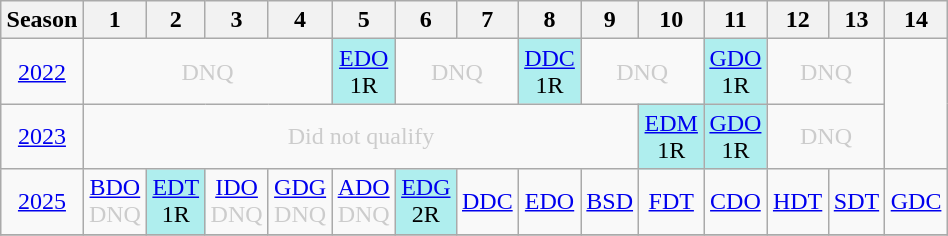<table class="wikitable" style="width:50%; margin:0">
<tr>
<th>Season</th>
<th>1</th>
<th>2</th>
<th>3</th>
<th>4</th>
<th>5</th>
<th>6</th>
<th>7</th>
<th>8</th>
<th>9</th>
<th>10</th>
<th>11</th>
<th>12</th>
<th>13</th>
<th>14</th>
</tr>
<tr>
<td style="text-align:center;"background:#efefef;"><a href='#'>2022</a></td>
<td colspan="4" style="text-align:center; color:#ccc;">DNQ</td>
<td style="text-align:center; background:#afeeee;"><a href='#'>EDO</a><br>1R</td>
<td colspan="2" style="text-align:center; color:#ccc;">DNQ</td>
<td style="text-align:center; background:#afeeee;"><a href='#'>DDC</a><br>1R</td>
<td colspan="2" style="text-align:center; color:#ccc;">DNQ</td>
<td style="text-align:center; background:#afeeee;"><a href='#'>GDO</a><br>1R</td>
<td colspan="2" style="text-align:center; color:#ccc;">DNQ</td>
</tr>
<tr>
<td style="text-align:center;"background:#efefef;"><a href='#'>2023</a></td>
<td colspan="9" style="text-align:center; color:#ccc;">Did not qualify</td>
<td style="text-align:center; background:#afeeee;"><a href='#'>EDM</a><br>1R</td>
<td style="text-align:center; background:#afeeee;"><a href='#'>GDO</a><br>1R</td>
<td colspan="2" style="text-align:center; color:#ccc;">DNQ</td>
</tr>
<tr>
<td style="text-align:center;"background:#efefef;"><a href='#'>2025</a></td>
<td style="text-align:center; color:#ccc;"><a href='#'>BDO</a><br>DNQ</td>
<td style="text-align:center; background:#afeeee;"><a href='#'>EDT</a><br>1R</td>
<td style="text-align:center; color:#ccc;"><a href='#'>IDO</a><br>DNQ</td>
<td style="text-align:center; color:#ccc;"><a href='#'>GDG</a><br>DNQ</td>
<td style="text-align:center; color:#ccc;"><a href='#'>ADO</a><br>DNQ</td>
<td style="text-align:center; background:#afeeee;"><a href='#'>EDG</a><br>2R</td>
<td style="text-align:center; color:#ccc;"><a href='#'>DDC</a><br></td>
<td style="text-align:center; color:#ccc;"><a href='#'>EDO</a><br></td>
<td style="text-align:center; color:#ccc;"><a href='#'>BSD</a><br></td>
<td style="text-align:center; color:#ccc;"><a href='#'>FDT</a><br></td>
<td style="text-align:center; color:#ccc;"><a href='#'>CDO</a><br></td>
<td style="text-align:center; color:#ccc;"><a href='#'>HDT</a><br></td>
<td style="text-align:center; color:#ccc;"><a href='#'>SDT</a><br></td>
<td style="text-align:center; color:#ccc;"><a href='#'>GDC</a><br></td>
</tr>
<tr>
</tr>
</table>
